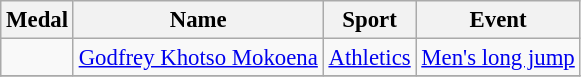<table class="wikitable sortable" style="font-size:95%">
<tr>
<th>Medal</th>
<th>Name</th>
<th>Sport</th>
<th>Event</th>
</tr>
<tr>
<td></td>
<td><a href='#'>Godfrey Khotso Mokoena</a></td>
<td><a href='#'>Athletics</a></td>
<td><a href='#'>Men's long jump</a></td>
</tr>
<tr>
</tr>
</table>
